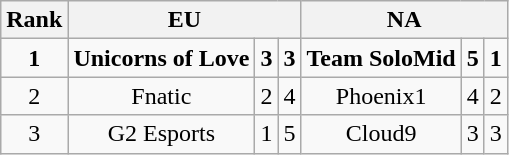<table class="wikitable" style="text-align:center">
<tr>
<th>Rank</th>
<th colspan="3">EU</th>
<th colspan="3">NA</th>
</tr>
<tr>
<td><strong>1</strong></td>
<td><strong>Unicorns of Love</strong></td>
<td><strong>3</strong></td>
<td><strong>3</strong></td>
<td><strong>Team SoloMid</strong></td>
<td><strong>5</strong></td>
<td><strong>1</strong></td>
</tr>
<tr>
<td>2</td>
<td>Fnatic</td>
<td>2</td>
<td>4</td>
<td>Phoenix1</td>
<td>4</td>
<td>2</td>
</tr>
<tr>
<td>3</td>
<td>G2 Esports</td>
<td>1</td>
<td>5</td>
<td>Cloud9</td>
<td>3</td>
<td>3</td>
</tr>
</table>
